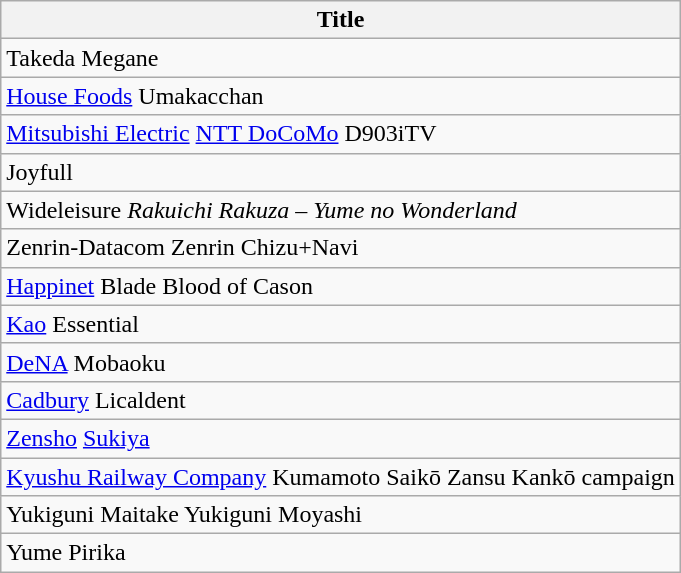<table class="wikitable">
<tr>
<th>Title</th>
</tr>
<tr>
<td>Takeda Megane</td>
</tr>
<tr>
<td><a href='#'>House Foods</a> Umakacchan</td>
</tr>
<tr>
<td><a href='#'>Mitsubishi Electric</a> <a href='#'>NTT DoCoMo</a> D903iTV</td>
</tr>
<tr>
<td>Joyfull</td>
</tr>
<tr>
<td>Wideleisure <em>Rakuichi Rakuza – Yume no Wonderland</em></td>
</tr>
<tr>
<td>Zenrin-Datacom Zenrin Chizu+Navi</td>
</tr>
<tr>
<td><a href='#'>Happinet</a> Blade Blood of Cason</td>
</tr>
<tr>
<td><a href='#'>Kao</a> Essential</td>
</tr>
<tr>
<td><a href='#'>DeNA</a> Mobaoku</td>
</tr>
<tr>
<td><a href='#'>Cadbury</a> Licaldent</td>
</tr>
<tr>
<td><a href='#'>Zensho</a> <a href='#'>Sukiya</a></td>
</tr>
<tr>
<td><a href='#'>Kyushu Railway Company</a> Kumamoto Saikō Zansu Kankō campaign</td>
</tr>
<tr>
<td>Yukiguni Maitake Yukiguni Moyashi</td>
</tr>
<tr>
<td>Yume Pirika</td>
</tr>
</table>
